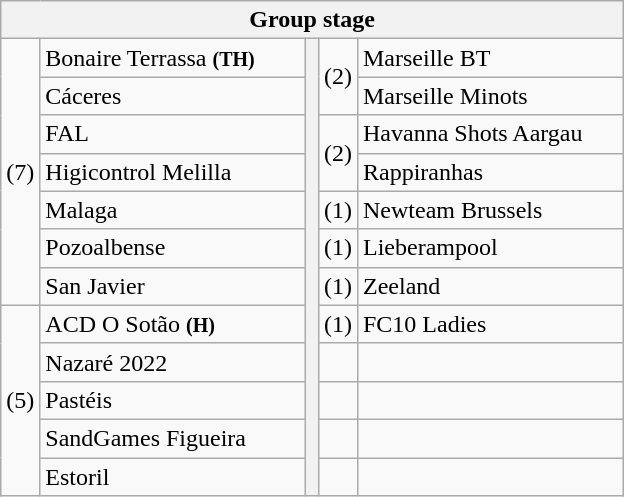<table class="wikitable">
<tr>
<th colspan="5">Group stage</th>
</tr>
<tr>
<td rowspan="7"> (7)</td>
<td width="170">Bonaire Terrassa <small><strong>(TH)</strong></small></td>
<th rowspan="12" width="1"></th>
<td rowspan="2"> (2)</td>
<td width="170">Marseille BT</td>
</tr>
<tr>
<td>Cáceres</td>
<td>Marseille Minots</td>
</tr>
<tr>
<td>FAL</td>
<td rowspan="2"> (2)</td>
<td>Havanna Shots Aargau</td>
</tr>
<tr>
<td>Higicontrol Melilla</td>
<td>Rappiranhas</td>
</tr>
<tr>
<td>Malaga</td>
<td> (1)</td>
<td>Newteam Brussels</td>
</tr>
<tr>
<td>Pozoalbense</td>
<td> (1)</td>
<td>Lieberampool</td>
</tr>
<tr>
<td>San Javier</td>
<td> (1)</td>
<td>Zeeland</td>
</tr>
<tr>
<td rowspan="5"> (5)</td>
<td>ACD O Sotão <small><strong>(H)</strong></small></td>
<td> (1)</td>
<td>FC10 Ladies</td>
</tr>
<tr>
<td>Nazaré 2022</td>
<td></td>
<td></td>
</tr>
<tr>
<td>Pastéis</td>
<td></td>
<td></td>
</tr>
<tr>
<td>SandGames Figueira</td>
<td></td>
<td></td>
</tr>
<tr>
<td>Estoril</td>
<td></td>
<td></td>
</tr>
</table>
